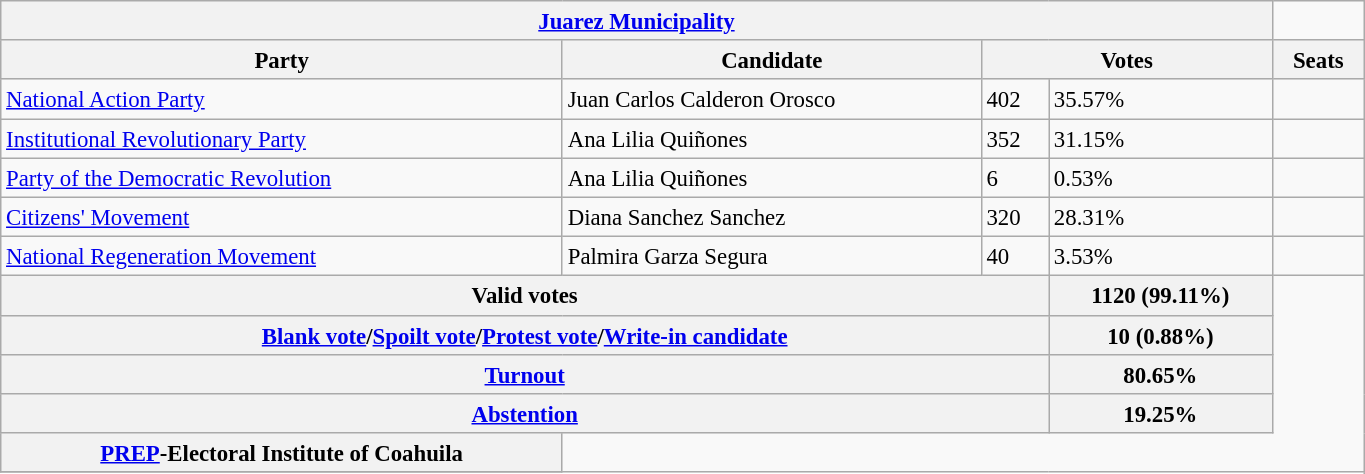<table class="wikitable collapsible collapsed" style="font-size:95%; width:72%; line-height:126%; margin-bottom:0">
<tr>
<th Colspan = 4><strong><a href='#'>Juarez Municipality</a></strong></th>
</tr>
<tr style="background:#efefef;">
<th Colspan = 1><strong>Party</strong></th>
<th Colspan = 1><strong>Candidate</strong></th>
<th Colspan = 2><strong>Votes</strong></th>
<th Colspan = 1><strong>Seats</strong></th>
</tr>
<tr>
<td> <a href='#'>National Action Party</a></td>
<td>Juan Carlos Calderon Orosco</td>
<td>402</td>
<td>35.57%</td>
<td></td>
</tr>
<tr>
<td> <a href='#'>Institutional Revolutionary Party</a></td>
<td>Ana Lilia Quiñones</td>
<td>352</td>
<td>31.15%</td>
<td></td>
</tr>
<tr>
<td> <a href='#'>Party of the Democratic Revolution</a></td>
<td>Ana Lilia Quiñones</td>
<td>6</td>
<td>0.53%</td>
<td></td>
</tr>
<tr>
<td> <a href='#'>Citizens' Movement</a></td>
<td>Diana Sanchez Sanchez</td>
<td>320</td>
<td>28.31%</td>
<td></td>
</tr>
<tr>
<td> <a href='#'>National Regeneration Movement</a></td>
<td>Palmira Garza Segura</td>
<td>40</td>
<td>3.53%</td>
<td></td>
</tr>
<tr>
<th Colspan = 3><strong>Valid votes</strong></th>
<th>1120 (99.11%)</th>
</tr>
<tr>
<th Colspan = 3><strong><a href='#'>Blank vote</a>/<a href='#'>Spoilt vote</a>/<a href='#'>Protest vote</a>/<a href='#'>Write-in candidate</a></strong></th>
<th>10 (0.88%)</th>
</tr>
<tr>
<th Colspan = 3><strong><a href='#'>Turnout</a></strong></th>
<th>80.65%</th>
</tr>
<tr>
<th Colspan = 3><strong><a href='#'>Abstention</a></strong></th>
<th>19.25%</th>
</tr>
<tr>
<th Colspan =><a href='#'>PREP</a>-Electoral Institute of Coahuila </th>
</tr>
<tr>
</tr>
</table>
